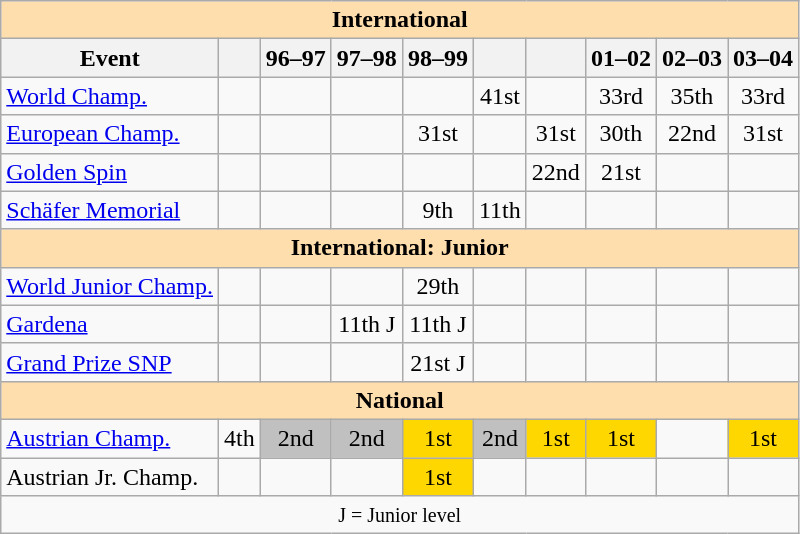<table class="wikitable" style="text-align:center">
<tr>
<th style="background-color: #ffdead; " colspan=10 align=center>International</th>
</tr>
<tr>
<th>Event</th>
<th></th>
<th>96–97</th>
<th>97–98</th>
<th>98–99</th>
<th></th>
<th></th>
<th>01–02</th>
<th>02–03</th>
<th>03–04</th>
</tr>
<tr>
<td align=left><a href='#'>World Champ.</a></td>
<td></td>
<td></td>
<td></td>
<td></td>
<td>41st</td>
<td></td>
<td>33rd</td>
<td>35th</td>
<td>33rd</td>
</tr>
<tr>
<td align=left><a href='#'>European Champ.</a></td>
<td></td>
<td></td>
<td></td>
<td>31st</td>
<td></td>
<td>31st</td>
<td>30th</td>
<td>22nd</td>
<td>31st</td>
</tr>
<tr>
<td align=left><a href='#'>Golden Spin</a></td>
<td></td>
<td></td>
<td></td>
<td></td>
<td></td>
<td>22nd</td>
<td>21st</td>
<td></td>
<td></td>
</tr>
<tr>
<td align=left><a href='#'>Schäfer Memorial</a></td>
<td></td>
<td></td>
<td></td>
<td>9th</td>
<td>11th</td>
<td></td>
<td></td>
<td></td>
<td></td>
</tr>
<tr>
<th style="background-color: #ffdead; " colspan=10 align=center>International: Junior</th>
</tr>
<tr>
<td align=left><a href='#'>World Junior Champ.</a></td>
<td></td>
<td></td>
<td></td>
<td>29th</td>
<td></td>
<td></td>
<td></td>
<td></td>
<td></td>
</tr>
<tr>
<td align=left><a href='#'>Gardena</a></td>
<td></td>
<td></td>
<td>11th J</td>
<td>11th J</td>
<td></td>
<td></td>
<td></td>
<td></td>
<td></td>
</tr>
<tr>
<td align=left><a href='#'>Grand Prize SNP</a></td>
<td></td>
<td></td>
<td></td>
<td>21st J</td>
<td></td>
<td></td>
<td></td>
<td></td>
<td></td>
</tr>
<tr>
<th style="background-color: #ffdead; " colspan=10 align=center>National</th>
</tr>
<tr>
<td align=left><a href='#'>Austrian Champ.</a></td>
<td>4th</td>
<td bgcolor=silver>2nd</td>
<td bgcolor=silver>2nd</td>
<td bgcolor=gold>1st</td>
<td bgcolor=silver>2nd</td>
<td bgcolor=gold>1st</td>
<td bgcolor=gold>1st</td>
<td></td>
<td bgcolor=gold>1st</td>
</tr>
<tr>
<td align=left>Austrian Jr. Champ.</td>
<td></td>
<td></td>
<td></td>
<td bgcolor=gold>1st</td>
<td></td>
<td></td>
<td></td>
<td></td>
<td></td>
</tr>
<tr>
<td colspan=10 align=center><small> J = Junior level </small></td>
</tr>
</table>
